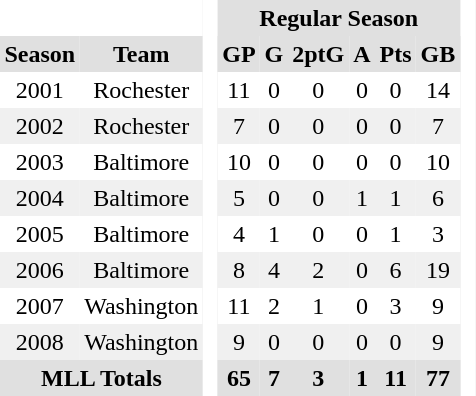<table BORDER="0" CELLPADDING="3" CELLSPACING="0">
<tr ALIGN="center" bgcolor="#e0e0e0">
<th colspan="2" bgcolor="#ffffff"> </th>
<th rowspan="99" bgcolor="#ffffff"> </th>
<th colspan="6">Regular Season</th>
<th rowspan="99" bgcolor="#ffffff"> </th>
</tr>
<tr ALIGN="center" bgcolor="#e0e0e0">
<th>Season</th>
<th>Team</th>
<th>GP</th>
<th>G</th>
<th>2ptG</th>
<th>A</th>
<th>Pts</th>
<th>GB</th>
</tr>
<tr ALIGN="center">
<td>2001</td>
<td>Rochester</td>
<td>11</td>
<td>0</td>
<td>0</td>
<td>0</td>
<td>0</td>
<td>14</td>
</tr>
<tr ALIGN="center" bgcolor="#f0f0f0">
<td>2002</td>
<td>Rochester</td>
<td>7</td>
<td>0</td>
<td>0</td>
<td>0</td>
<td>0</td>
<td>7</td>
</tr>
<tr ALIGN="center">
<td>2003</td>
<td>Baltimore</td>
<td>10</td>
<td>0</td>
<td>0</td>
<td>0</td>
<td>0</td>
<td>10</td>
</tr>
<tr ALIGN="center" bgcolor="#f0f0f0">
<td>2004</td>
<td>Baltimore</td>
<td>5</td>
<td>0</td>
<td>0</td>
<td>1</td>
<td>1</td>
<td>6</td>
</tr>
<tr ALIGN="center">
<td>2005</td>
<td>Baltimore</td>
<td>4</td>
<td>1</td>
<td>0</td>
<td>0</td>
<td>1</td>
<td>3</td>
</tr>
<tr ALIGN="center" bgcolor="#f0f0f0">
<td>2006</td>
<td>Baltimore</td>
<td>8</td>
<td>4</td>
<td>2</td>
<td>0</td>
<td>6</td>
<td>19</td>
</tr>
<tr ALIGN="center">
<td>2007</td>
<td>Washington</td>
<td>11</td>
<td>2</td>
<td>1</td>
<td>0</td>
<td>3</td>
<td>9</td>
</tr>
<tr ALIGN="center" bgcolor="#f0f0f0">
<td>2008</td>
<td>Washington</td>
<td>9</td>
<td>0</td>
<td>0</td>
<td>0</td>
<td>0</td>
<td>9</td>
</tr>
<tr ALIGN="center" bgcolor="#e0e0e0">
<th colspan="2">MLL Totals</th>
<th>65</th>
<th>7</th>
<th>3</th>
<th>1</th>
<th>11</th>
<th>77</th>
</tr>
</table>
